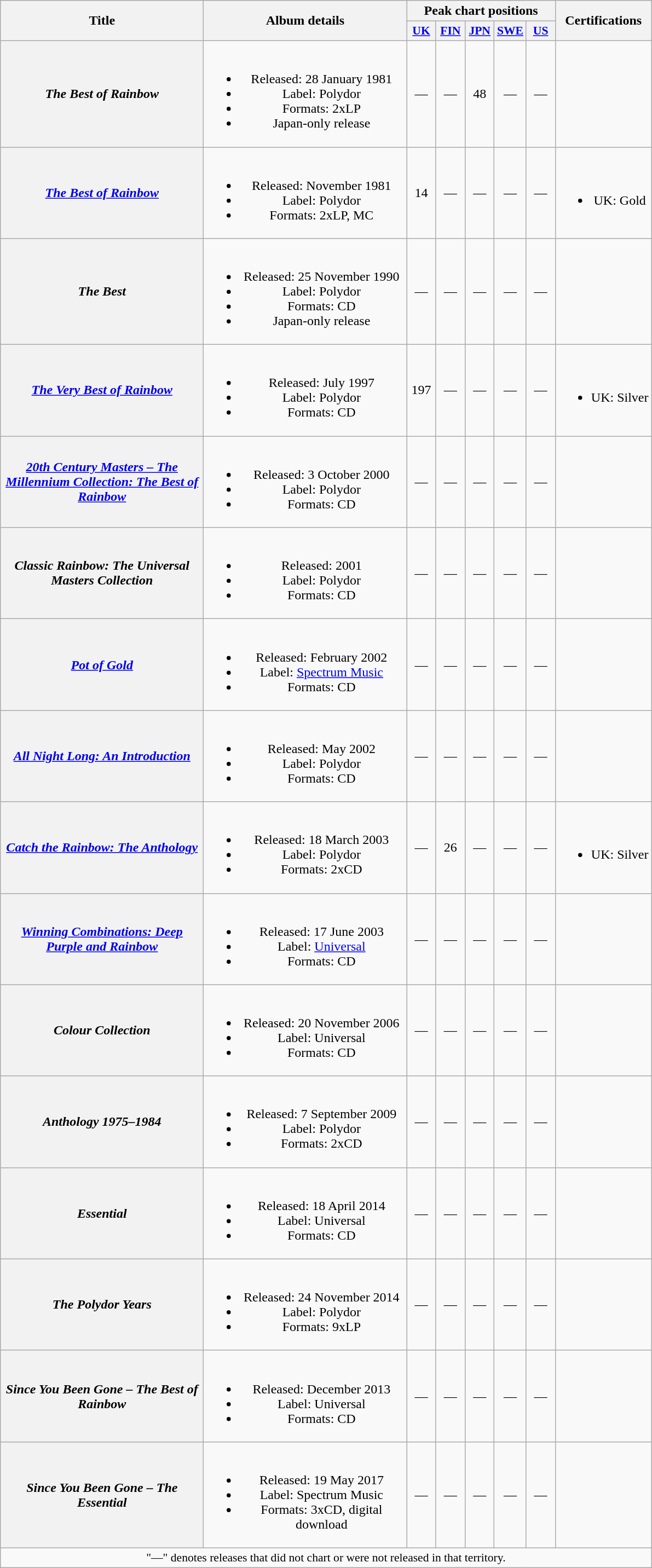<table class="wikitable plainrowheaders" style="text-align:center;">
<tr>
<th rowspan="2" scope="col" style="width:15em;">Title</th>
<th rowspan="2" scope="col" style="width:15em;">Album details</th>
<th colspan="5">Peak chart positions</th>
<th rowspan="2">Certifications</th>
</tr>
<tr>
<th scope="col" style="width:2em;font-size:90%;"><a href='#'>UK</a><br></th>
<th scope="col" style="width:2em;font-size:90%;"><a href='#'>FIN</a><br></th>
<th scope="col" style="width:2em;font-size:90%;"><a href='#'>JPN</a><br></th>
<th scope="col" style="width:2em;font-size:90%;"><a href='#'>SWE</a><br></th>
<th scope="col" style="width:2em;font-size:90%;"><a href='#'>US</a><br></th>
</tr>
<tr>
<th scope="row"><em>The Best of Rainbow</em> </th>
<td><br><ul><li>Released: 28 January 1981</li><li>Label: Polydor</li><li>Formats: 2xLP</li><li>Japan-only release</li></ul></td>
<td>—</td>
<td>—</td>
<td>48</td>
<td>—</td>
<td>—</td>
<td></td>
</tr>
<tr>
<th scope="row"><em><a href='#'>The Best of Rainbow</a></em></th>
<td><br><ul><li>Released: November 1981</li><li>Label: Polydor</li><li>Formats: 2xLP, MC</li></ul></td>
<td>14</td>
<td>—</td>
<td>—</td>
<td>—</td>
<td>—</td>
<td><br><ul><li>UK: Gold</li></ul></td>
</tr>
<tr>
<th scope="row"><em>The Best</em></th>
<td><br><ul><li>Released: 25 November 1990</li><li>Label: Polydor</li><li>Formats: CD</li><li>Japan-only release</li></ul></td>
<td>—</td>
<td>—</td>
<td>—</td>
<td>—</td>
<td>—</td>
<td></td>
</tr>
<tr>
<th scope="row"><em><a href='#'>The Very Best of Rainbow</a></em></th>
<td><br><ul><li>Released: July 1997</li><li>Label: Polydor</li><li>Formats: CD</li></ul></td>
<td>197</td>
<td>—</td>
<td>—</td>
<td>—</td>
<td>—</td>
<td><br><ul><li>UK: Silver</li></ul></td>
</tr>
<tr>
<th scope="row"><em><a href='#'>20th Century Masters – The Millennium Collection: The Best of Rainbow</a></em></th>
<td><br><ul><li>Released: 3 October 2000</li><li>Label: Polydor</li><li>Formats: CD</li></ul></td>
<td>—</td>
<td>—</td>
<td>—</td>
<td>—</td>
<td>—</td>
<td></td>
</tr>
<tr>
<th scope="row"><em>Classic Rainbow: The Universal Masters Collection</em></th>
<td><br><ul><li>Released: 2001</li><li>Label: Polydor</li><li>Formats: CD</li></ul></td>
<td>—</td>
<td>—</td>
<td>—</td>
<td>—</td>
<td>—</td>
<td></td>
</tr>
<tr>
<th scope="row"><em><a href='#'>Pot of Gold</a></em></th>
<td><br><ul><li>Released: February 2002</li><li>Label: <a href='#'>Spectrum Music</a></li><li>Formats: CD</li></ul></td>
<td>—</td>
<td>—</td>
<td>—</td>
<td>—</td>
<td>—</td>
<td></td>
</tr>
<tr>
<th scope="row"><em><a href='#'>All Night Long: An Introduction</a></em></th>
<td><br><ul><li>Released: May 2002</li><li>Label: Polydor</li><li>Formats: CD</li></ul></td>
<td>—</td>
<td>—</td>
<td>—</td>
<td>—</td>
<td>—</td>
<td></td>
</tr>
<tr>
<th scope="row"><em><a href='#'>Catch the Rainbow: The Anthology</a></em></th>
<td><br><ul><li>Released: 18 March 2003</li><li>Label: Polydor</li><li>Formats: 2xCD</li></ul></td>
<td>—</td>
<td>26</td>
<td>—</td>
<td>—</td>
<td>—</td>
<td><br><ul><li>UK: Silver</li></ul></td>
</tr>
<tr>
<th scope="row"><em><a href='#'>Winning Combinations: Deep Purple and Rainbow</a></em></th>
<td><br><ul><li>Released: 17 June 2003</li><li>Label: <a href='#'>Universal</a></li><li>Formats: CD</li></ul></td>
<td>—</td>
<td>—</td>
<td>—</td>
<td>—</td>
<td>—</td>
<td></td>
</tr>
<tr>
<th scope="row"><em>Colour Collection</em></th>
<td><br><ul><li>Released: 20 November 2006</li><li>Label: Universal</li><li>Formats: CD</li></ul></td>
<td>—</td>
<td>—</td>
<td>—</td>
<td>—</td>
<td>—</td>
<td></td>
</tr>
<tr>
<th scope="row"><em>Anthology 1975–1984</em></th>
<td><br><ul><li>Released: 7 September 2009</li><li>Label: Polydor</li><li>Formats: 2xCD</li></ul></td>
<td>—</td>
<td>—</td>
<td>—</td>
<td>—</td>
<td>—</td>
<td></td>
</tr>
<tr>
<th scope="row"><em>Essential</em></th>
<td><br><ul><li>Released: 18 April 2014</li><li>Label: Universal</li><li>Formats: CD</li></ul></td>
<td>—</td>
<td>—</td>
<td>—</td>
<td>—</td>
<td>—</td>
<td></td>
</tr>
<tr>
<th scope="row"><em>The Polydor Years</em></th>
<td><br><ul><li>Released: 24 November 2014</li><li>Label: Polydor</li><li>Formats: 9xLP</li></ul></td>
<td>—</td>
<td>—</td>
<td>—</td>
<td>—</td>
<td>—</td>
<td></td>
</tr>
<tr>
<th scope="row"><em>Since You Been Gone – The Best of Rainbow</em></th>
<td><br><ul><li>Released: December 2013</li><li>Label: Universal</li><li>Formats: CD</li></ul></td>
<td>—</td>
<td>—</td>
<td>—</td>
<td>—</td>
<td>—</td>
<td></td>
</tr>
<tr>
<th scope="row"><em>Since You Been Gone – The Essential</em></th>
<td><br><ul><li>Released: 19 May 2017</li><li>Label: Spectrum Music</li><li>Formats: 3xCD, digital download</li></ul></td>
<td>—</td>
<td>—</td>
<td>—</td>
<td>—</td>
<td>—</td>
<td></td>
</tr>
<tr>
<td colspan="8" style="font-size:90%">"—" denotes releases that did not chart or were not released in that territory.</td>
</tr>
</table>
